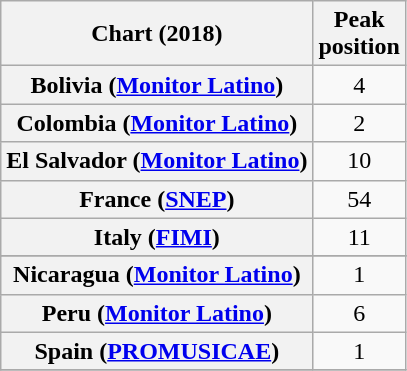<table class="wikitable sortable plainrowheaders" style="text-align:center">
<tr>
<th scope="col">Chart (2018)</th>
<th scope="col">Peak<br> position</th>
</tr>
<tr>
<th scope="row">Bolivia (<a href='#'>Monitor Latino</a>)</th>
<td>4</td>
</tr>
<tr>
<th scope="row">Colombia (<a href='#'>Monitor Latino</a>)</th>
<td>2</td>
</tr>
<tr>
<th scope="row">El Salvador (<a href='#'>Monitor Latino</a>)</th>
<td>10</td>
</tr>
<tr>
<th scope="row">France (<a href='#'>SNEP</a>)</th>
<td>54</td>
</tr>
<tr>
<th scope="row">Italy (<a href='#'>FIMI</a>)</th>
<td>11</td>
</tr>
<tr>
</tr>
<tr>
<th scope="row">Nicaragua (<a href='#'>Monitor Latino</a>)</th>
<td>1</td>
</tr>
<tr>
<th scope="row">Peru (<a href='#'>Monitor Latino</a>)</th>
<td>6</td>
</tr>
<tr>
<th scope="row">Spain (<a href='#'>PROMUSICAE</a>)</th>
<td>1</td>
</tr>
<tr>
</tr>
</table>
